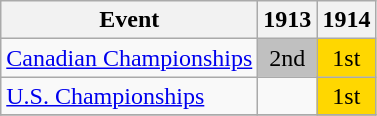<table class="wikitable">
<tr>
<th>Event</th>
<th>1913</th>
<th>1914</th>
</tr>
<tr>
<td><a href='#'>Canadian Championships</a></td>
<td align="center" bgcolor="silver">2nd</td>
<td align="center" bgcolor="gold">1st</td>
</tr>
<tr>
<td><a href='#'>U.S. Championships</a></td>
<td></td>
<td align="center" bgcolor="gold">1st</td>
</tr>
<tr>
</tr>
</table>
